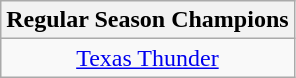<table class="wikitable" style="text-align:center">
<tr>
<th>Regular Season Champions</th>
</tr>
<tr>
<td><a href='#'>Texas Thunder</a></td>
</tr>
</table>
